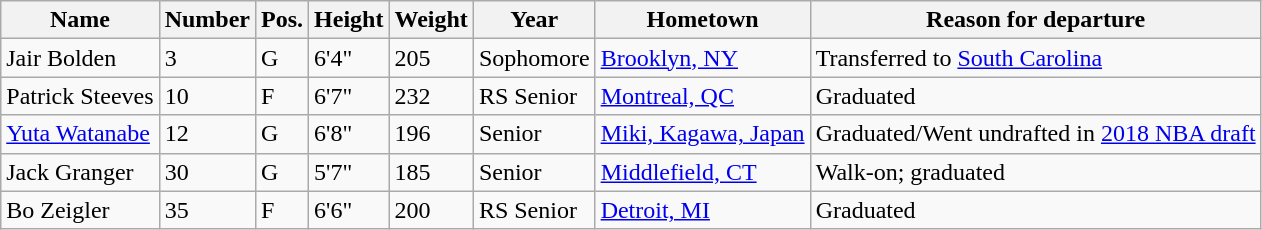<table class="wikitable sortable" border="1">
<tr>
<th>Name</th>
<th>Number</th>
<th>Pos.</th>
<th>Height</th>
<th>Weight</th>
<th>Year</th>
<th>Hometown</th>
<th class="unsortable">Reason for departure</th>
</tr>
<tr>
<td>Jair Bolden</td>
<td>3</td>
<td>G</td>
<td>6'4"</td>
<td>205</td>
<td>Sophomore</td>
<td><a href='#'>Brooklyn, NY</a></td>
<td>Transferred to <a href='#'>South Carolina</a></td>
</tr>
<tr>
<td>Patrick Steeves</td>
<td>10</td>
<td>F</td>
<td>6'7"</td>
<td>232</td>
<td>RS Senior</td>
<td><a href='#'>Montreal, QC</a></td>
<td>Graduated</td>
</tr>
<tr>
<td><a href='#'>Yuta Watanabe</a></td>
<td>12</td>
<td>G</td>
<td>6'8"</td>
<td>196</td>
<td>Senior</td>
<td><a href='#'>Miki, Kagawa, Japan</a></td>
<td>Graduated/Went undrafted in <a href='#'>2018 NBA draft</a></td>
</tr>
<tr>
<td>Jack Granger</td>
<td>30</td>
<td>G</td>
<td>5'7"</td>
<td>185</td>
<td>Senior</td>
<td><a href='#'>Middlefield, CT</a></td>
<td>Walk-on; graduated</td>
</tr>
<tr>
<td>Bo Zeigler</td>
<td>35</td>
<td>F</td>
<td>6'6"</td>
<td>200</td>
<td>RS Senior</td>
<td><a href='#'>Detroit, MI</a></td>
<td>Graduated</td>
</tr>
</table>
